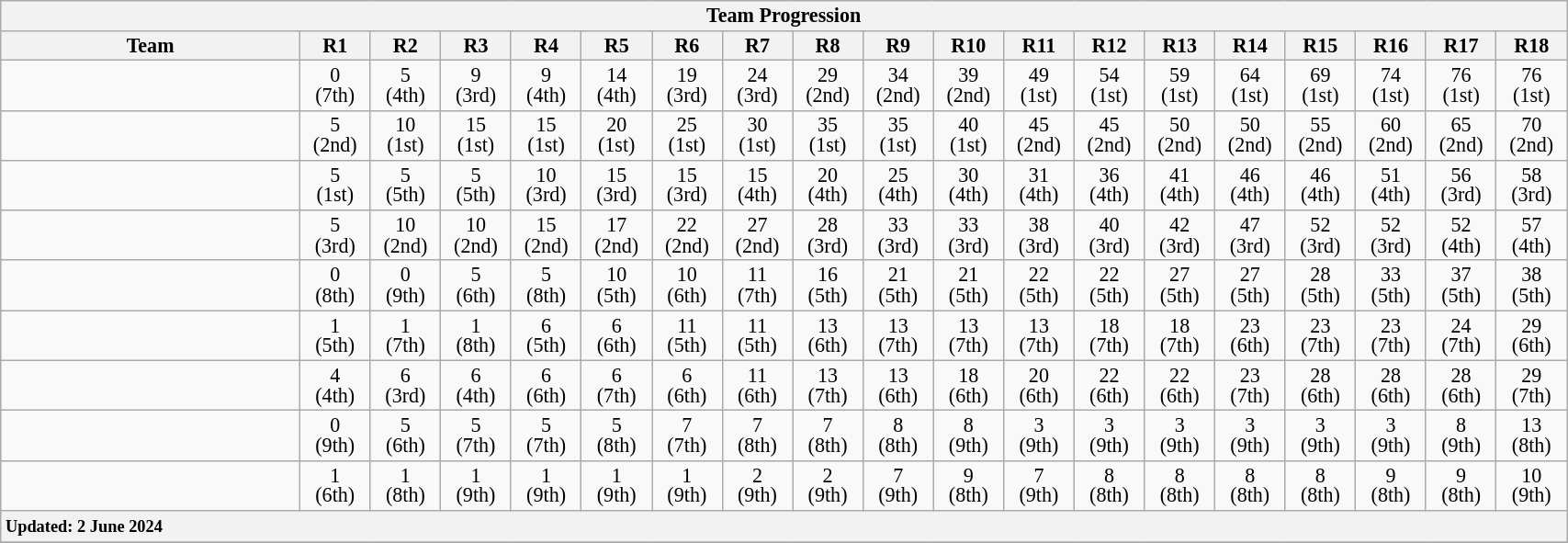<table class="wikitable" style="text-align:center; line-height:100%; width:90%; font-size:92%">
<tr>
<th colspan=100%><strong>Team Progression</strong></th>
</tr>
<tr>
<th style="width:17%;">Team</th>
<th style="width:4%;">R1</th>
<th style="width:4%;">R2</th>
<th style="width:4%;">R3</th>
<th style="width:4%;">R4</th>
<th style="width:4%;">R5</th>
<th style="width:4%;">R6</th>
<th style="width:4%;">R7</th>
<th style="width:4%;">R8</th>
<th style="width:4%;">R9</th>
<th style="width:4%;">R10</th>
<th style="width:4%;">R11</th>
<th style="width:4%;">R12</th>
<th style="width:4%;">R13</th>
<th style="width:4%;">R14</th>
<th style="width:4%;">R15</th>
<th style="width:4%;">R16</th>
<th style="width:4%;">R17</th>
<th style="width:4%;">R18</th>
</tr>
<tr>
<td></td>
<td>0<br>(7th)</td>
<td>5<br>(4th)</td>
<td>9<br>(3rd)</td>
<td> 9<br>(4th)</td>
<td>14<br>(4th)</td>
<td>19<br>(3rd)</td>
<td>24<br>(3rd)</td>
<td>29<br>(2nd)</td>
<td>34<br>(2nd)</td>
<td>39<br>(2nd)</td>
<td>49<br>(1st)</td>
<td>54<br>(1st)</td>
<td>59<br>(1st)</td>
<td>64<br>(1st)</td>
<td>69<br>(1st)</td>
<td>74<br>(1st)</td>
<td>76<br>(1st)</td>
<td>76<br>(1st)</td>
</tr>
<tr>
<td></td>
<td>5<br>(2nd)</td>
<td>10<br>(1st)</td>
<td>15<br>(1st)</td>
<td>15<br>(1st)</td>
<td>20<br>(1st)</td>
<td>25<br>(1st)</td>
<td>30<br>(1st)</td>
<td>35<br>(1st)</td>
<td>35<br>(1st)</td>
<td>40<br>(1st)</td>
<td>45<br>(2nd)</td>
<td>45<br>(2nd)</td>
<td>50<br>(2nd)</td>
<td>50<br>(2nd)</td>
<td>55<br>(2nd)</td>
<td>60<br>(2nd)</td>
<td>65<br>(2nd)</td>
<td>70<br>(2nd)</td>
</tr>
<tr>
<td></td>
<td>5<br>(1st)</td>
<td>5<br>(5th)</td>
<td>5<br>(5th)</td>
<td>10<br>(3rd)</td>
<td>15<br>(3rd)</td>
<td>15<br>(3rd)</td>
<td>15<br>(4th)</td>
<td>20<br>(4th)</td>
<td>25<br>(4th)</td>
<td>30<br>(4th)</td>
<td>31<br>(4th)</td>
<td>36<br>(4th)</td>
<td>41<br>(4th)</td>
<td>46<br>(4th)</td>
<td>46<br>(4th)</td>
<td>51<br>(4th)</td>
<td>56<br>(3rd)</td>
<td>58<br>(3rd)</td>
</tr>
<tr>
<td></td>
<td>5<br>(3rd)</td>
<td>10<br>(2nd)</td>
<td> 10<br>(2nd)</td>
<td>15<br>(2nd)</td>
<td>17<br>(2nd)</td>
<td>22<br>(2nd)</td>
<td>27<br>(2nd)</td>
<td>28<br>(3rd)</td>
<td>33<br>(3rd)</td>
<td>33<br>(3rd)</td>
<td>38<br>(3rd)</td>
<td>40<br>(3rd)</td>
<td>42<br>(3rd)</td>
<td>47<br>(3rd)</td>
<td>52<br>(3rd)</td>
<td>52<br>(3rd)</td>
<td>52<br>(4th)</td>
<td>57<br>(4th)</td>
</tr>
<tr>
<td></td>
<td>0<br>(8th)</td>
<td>0<br>(9th)</td>
<td>5<br>(6th)</td>
<td>5<br>(8th)</td>
<td>10<br>(5th)</td>
<td>10<br>(6th)</td>
<td>11<br>(7th)</td>
<td>16<br>(5th)</td>
<td>21<br>(5th)</td>
<td>21<br>(5th)</td>
<td>22<br>(5th)</td>
<td>22<br>(5th)</td>
<td>27<br>(5th)</td>
<td>27<br>(5th)</td>
<td>28<br>(5th)</td>
<td>33<br>(5th)</td>
<td>37<br>(5th)</td>
<td>38<br>(5th)</td>
</tr>
<tr>
<td></td>
<td>1<br>(5th)</td>
<td>1<br>(7th)</td>
<td>1<br>(8th)</td>
<td>6<br>(5th)</td>
<td>6<br>(6th)</td>
<td>11<br>(5th)</td>
<td>11<br>(5th)</td>
<td>13<br>(6th)</td>
<td>13<br>(7th)</td>
<td>13<br>(7th)</td>
<td>13<br>(7th)</td>
<td>18<br>(7th)</td>
<td>18<br>(7th)</td>
<td>23<br>(6th)</td>
<td>23<br>(7th)</td>
<td>23<br>(7th)</td>
<td>24<br>(7th)</td>
<td>29<br>(6th)</td>
</tr>
<tr>
<td></td>
<td>4<br>(4th)</td>
<td>6<br>(3rd)</td>
<td>6<br>(4th)</td>
<td>6<br>(6th)</td>
<td>6<br>(7th)</td>
<td>6<br>(6th)</td>
<td>11<br>(6th)</td>
<td>13<br>(7th)</td>
<td>13<br>(6th)</td>
<td>18<br>(6th)</td>
<td>20<br>(6th)</td>
<td>22<br>(6th)</td>
<td>22<br>(6th)</td>
<td>23<br>(7th)</td>
<td>28<br>(6th)</td>
<td>28<br>(6th)</td>
<td>28<br>(6th)</td>
<td>29<br>(7th)</td>
</tr>
<tr>
<td></td>
<td>0<br>(9th)</td>
<td>5<br>(6th)</td>
<td> 5<br>(7th)</td>
<td> 5<br>(7th)</td>
<td>5<br>(8th)</td>
<td>7<br>(7th)</td>
<td>7<br>(8th)</td>
<td>7<br>(8th)</td>
<td>8<br>(8th)</td>
<td>8<br>(9th)</td>
<td>3<br>(9th)</td>
<td>3<br>(9th)</td>
<td>3<br>(9th)</td>
<td>3<br>(9th)</td>
<td>3<br>(9th)</td>
<td>3<br>(9th)</td>
<td>8<br>(9th)</td>
<td>13<br>(8th)</td>
</tr>
<tr>
<td></td>
<td>1<br>(6th)</td>
<td>1<br>(8th)</td>
<td>1<br>(9th)</td>
<td>1<br>(9th)</td>
<td>1<br>(9th)</td>
<td>1<br>(9th)</td>
<td>2<br>(9th)</td>
<td>2<br>(9th)</td>
<td>7<br>(9th)</td>
<td>9<br>(8th)</td>
<td>7<br>(9th)</td>
<td>8<br>(8th)</td>
<td>8<br>(8th)</td>
<td>8<br>(8th)</td>
<td>8<br>(8th)</td>
<td>9<br>(8th)</td>
<td>9<br>(8th)</td>
<td>10<br>(9th)</td>
</tr>
<tr>
<th colspan=19 style="text-align:left"><small><strong>Updated: 2 June 2024</strong></small></th>
</tr>
<tr>
</tr>
</table>
